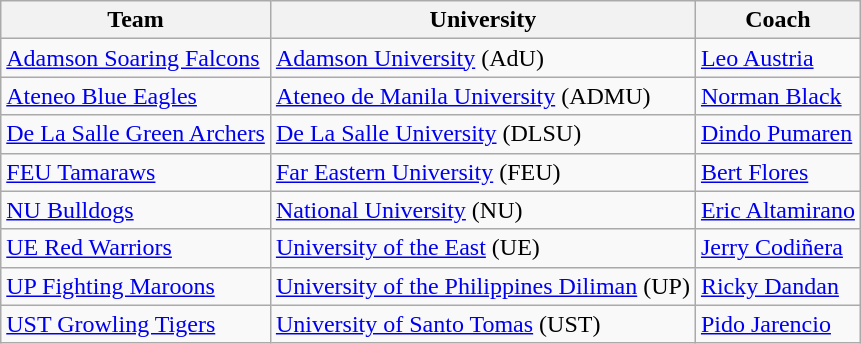<table class="wikitable">
<tr>
<th>Team</th>
<th>University</th>
<th>Coach</th>
</tr>
<tr>
<td><a href='#'>Adamson Soaring Falcons</a></td>
<td><a href='#'>Adamson University</a> (AdU)</td>
<td><a href='#'>Leo Austria</a></td>
</tr>
<tr>
<td><a href='#'>Ateneo Blue Eagles</a></td>
<td><a href='#'>Ateneo de Manila University</a> (ADMU)</td>
<td><a href='#'>Norman Black</a></td>
</tr>
<tr>
<td><a href='#'>De La Salle Green Archers</a></td>
<td><a href='#'>De La Salle University</a> (DLSU)</td>
<td><a href='#'>Dindo Pumaren</a></td>
</tr>
<tr>
<td><a href='#'>FEU Tamaraws</a></td>
<td><a href='#'>Far Eastern University</a> (FEU)</td>
<td><a href='#'>Bert Flores</a></td>
</tr>
<tr>
<td><a href='#'>NU Bulldogs</a></td>
<td><a href='#'>National University</a> (NU)</td>
<td><a href='#'>Eric Altamirano</a></td>
</tr>
<tr>
<td><a href='#'>UE Red Warriors</a></td>
<td><a href='#'>University of the East</a> (UE)</td>
<td><a href='#'>Jerry Codiñera</a></td>
</tr>
<tr>
<td><a href='#'>UP Fighting Maroons</a></td>
<td><a href='#'>University of the Philippines Diliman</a> (UP)</td>
<td><a href='#'>Ricky Dandan</a></td>
</tr>
<tr>
<td><a href='#'>UST Growling Tigers</a></td>
<td><a href='#'>University of Santo Tomas</a> (UST)</td>
<td><a href='#'>Pido Jarencio</a></td>
</tr>
</table>
